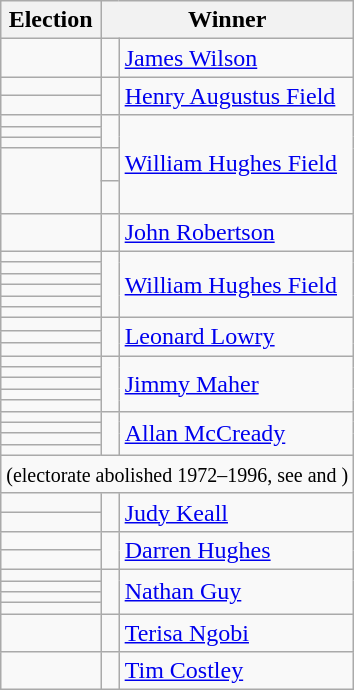<table class=wikitable>
<tr ------------------>
<th>Election</th>
<th colspan=2>Winner</th>
</tr>
<tr>
<td></td>
<td width=5 bgcolor=></td>
<td><a href='#'>James Wilson</a></td>
</tr>
<tr>
<td></td>
<td rowspan=2 bgcolor=></td>
<td rowspan=2><a href='#'>Henry Augustus Field</a></td>
</tr>
<tr>
<td></td>
</tr>
<tr>
<td></td>
<td rowspan=3 bgcolor=></td>
<td rowspan=5><a href='#'>William Hughes Field</a></td>
</tr>
<tr>
<td></td>
</tr>
<tr>
<td></td>
</tr>
<tr>
<td rowspan=2 height=36></td>
<td bgcolor=></td>
</tr>
<tr>
<td bgcolor=></td>
</tr>
<tr>
<td></td>
<td bgcolor=></td>
<td><a href='#'>John Robertson</a></td>
</tr>
<tr>
<td></td>
<td rowspan=6 bgcolor=></td>
<td rowspan=6><a href='#'>William Hughes Field</a></td>
</tr>
<tr>
<td></td>
</tr>
<tr>
<td></td>
</tr>
<tr>
<td></td>
</tr>
<tr>
<td></td>
</tr>
<tr>
<td></td>
</tr>
<tr>
<td></td>
<td rowspan=3 bgcolor=></td>
<td rowspan=3><a href='#'>Leonard Lowry</a></td>
</tr>
<tr>
<td></td>
</tr>
<tr>
<td></td>
</tr>
<tr>
<td></td>
<td rowspan=5 bgcolor=></td>
<td rowspan=5><a href='#'>Jimmy Maher</a></td>
</tr>
<tr>
<td></td>
</tr>
<tr>
<td></td>
</tr>
<tr>
<td></td>
</tr>
<tr>
<td></td>
</tr>
<tr>
<td></td>
<td rowspan=4 bgcolor=></td>
<td rowspan=4><a href='#'>Allan McCready</a></td>
</tr>
<tr>
<td></td>
</tr>
<tr>
<td></td>
</tr>
<tr>
<td></td>
</tr>
<tr>
<td colspan=3 align=center><small>(electorate abolished 1972–1996, see  and )</small></td>
</tr>
<tr>
<td></td>
<td rowspan=2 bgcolor=></td>
<td rowspan=2><a href='#'>Judy Keall</a></td>
</tr>
<tr>
<td></td>
</tr>
<tr>
<td></td>
<td rowspan=2 bgcolor=></td>
<td rowspan=2><a href='#'>Darren Hughes</a></td>
</tr>
<tr>
<td></td>
</tr>
<tr>
<td></td>
<td rowspan=4 bgcolor=></td>
<td rowspan=4><a href='#'>Nathan Guy</a></td>
</tr>
<tr>
<td></td>
</tr>
<tr>
<td></td>
</tr>
<tr>
<td></td>
</tr>
<tr>
<td></td>
<td bgcolor=></td>
<td><a href='#'>Terisa Ngobi</a></td>
</tr>
<tr>
<td></td>
<td bgcolor=></td>
<td><a href='#'>Tim Costley</a></td>
</tr>
</table>
